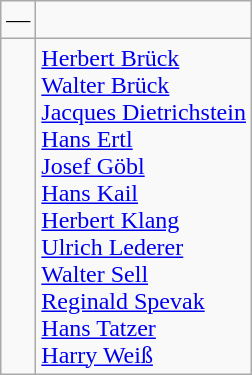<table class="wikitable" style="text-align:center">
<tr>
<td>—</td>
<td align=left></td>
</tr>
<tr>
<td></td>
<td align=left><a href='#'>Herbert Brück</a><br><a href='#'>Walter Brück</a><br><a href='#'>Jacques Dietrichstein</a><br><a href='#'>Hans Ertl</a><br><a href='#'>Josef Göbl</a><br><a href='#'>Hans Kail</a><br><a href='#'>Herbert Klang</a><br><a href='#'>Ulrich Lederer</a><br><a href='#'>Walter Sell</a><br><a href='#'>Reginald Spevak</a><br><a href='#'>Hans Tatzer</a><br><a href='#'>Harry Weiß</a></td>
</tr>
</table>
